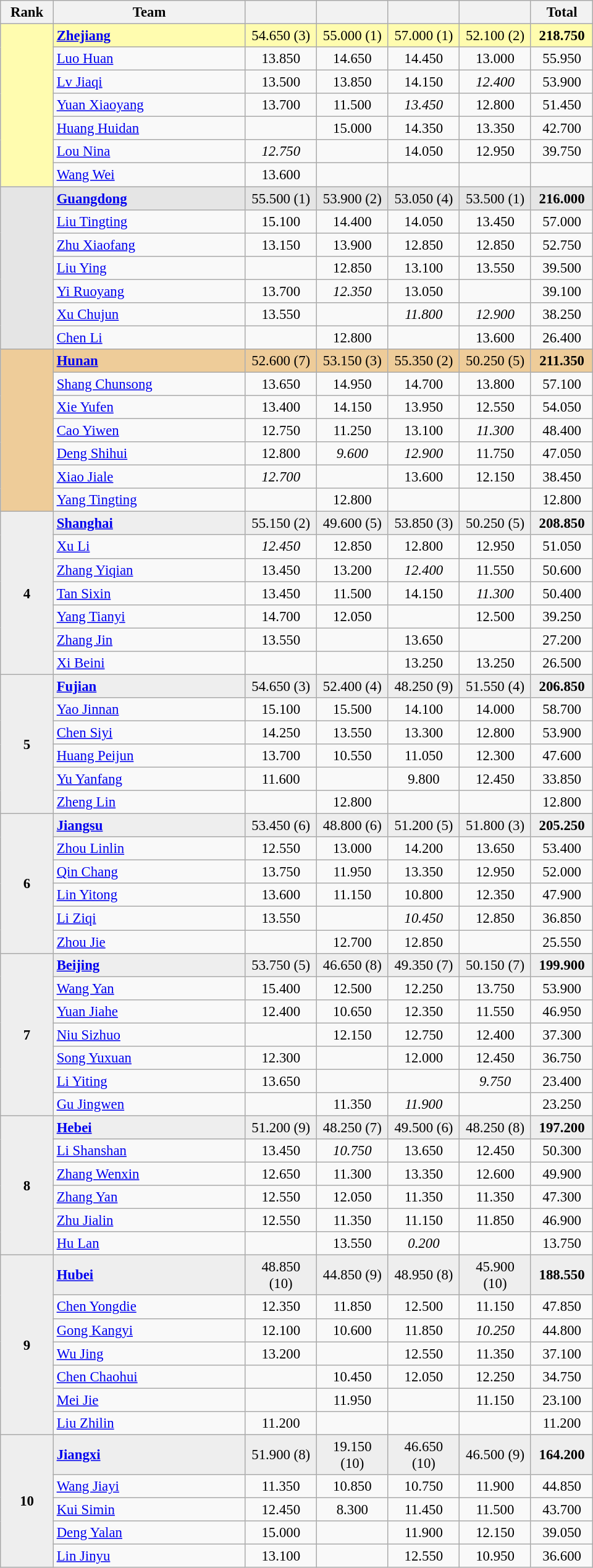<table class="wikitable" style="text-align:center; font-size:95%">
<tr>
<th scope="col" style="width:50px;">Rank</th>
<th scope="col" style="width:200px;">Team</th>
<th scope="col" style="width:70px;"></th>
<th scope="col" style="width:70px;"></th>
<th scope="col" style="width:70px;"></th>
<th scope="col" style="width:70px;"></th>
<th scope="col" style="width:60px;">Total</th>
</tr>
<tr style="background:#fffcaf;">
<td rowspan=7></td>
<td style="text-align:left;"><strong><a href='#'>Zhejiang</a></strong></td>
<td>54.650 (3)</td>
<td>55.000 (1)</td>
<td>57.000 (1)</td>
<td>52.100 (2)</td>
<td><strong>218.750</strong></td>
</tr>
<tr>
<td style="text-align:left;"><a href='#'>Luo Huan</a></td>
<td>13.850</td>
<td>14.650</td>
<td>14.450</td>
<td>13.000</td>
<td>55.950</td>
</tr>
<tr>
<td style="text-align:left;"><a href='#'>Lv Jiaqi</a></td>
<td>13.500</td>
<td>13.850</td>
<td>14.150</td>
<td><em>12.400</em></td>
<td>53.900</td>
</tr>
<tr>
<td style="text-align:left;"><a href='#'>Yuan Xiaoyang</a></td>
<td>13.700</td>
<td>11.500</td>
<td><em>13.450</em></td>
<td>12.800</td>
<td>51.450</td>
</tr>
<tr>
<td style="text-align:left;"><a href='#'>Huang Huidan</a></td>
<td></td>
<td>15.000</td>
<td>14.350</td>
<td>13.350</td>
<td>42.700</td>
</tr>
<tr>
<td style="text-align:left;"><a href='#'>Lou Nina</a></td>
<td><em>12.750</em></td>
<td></td>
<td>14.050</td>
<td>12.950</td>
<td>39.750</td>
</tr>
<tr>
<td style="text-align:left;"><a href='#'>Wang Wei</a></td>
<td>13.600</td>
<td></td>
<td></td>
<td></td>
<td></td>
</tr>
<tr style="background:#e5e5e5;">
<td rowspan=7></td>
<td style="text-align:left;"><strong><a href='#'>Guangdong</a></strong></td>
<td>55.500 (1)</td>
<td>53.900 (2)</td>
<td>53.050 (4)</td>
<td>53.500 (1)</td>
<td><strong>216.000</strong></td>
</tr>
<tr>
<td style="text-align:left;"><a href='#'>Liu Tingting</a></td>
<td>15.100</td>
<td>14.400</td>
<td>14.050</td>
<td>13.450</td>
<td>57.000</td>
</tr>
<tr>
<td style="text-align:left;"><a href='#'>Zhu Xiaofang</a></td>
<td>13.150</td>
<td>13.900</td>
<td>12.850</td>
<td>12.850</td>
<td>52.750</td>
</tr>
<tr>
<td style="text-align:left;"><a href='#'>Liu Ying</a></td>
<td></td>
<td>12.850</td>
<td>13.100</td>
<td>13.550</td>
<td>39.500</td>
</tr>
<tr>
<td style="text-align:left;"><a href='#'>Yi Ruoyang</a></td>
<td>13.700</td>
<td><em>12.350</em></td>
<td>13.050</td>
<td></td>
<td>39.100</td>
</tr>
<tr>
<td style="text-align:left;"><a href='#'>Xu Chujun</a></td>
<td>13.550</td>
<td></td>
<td><em>11.800</em></td>
<td><em>12.900</em></td>
<td>38.250</td>
</tr>
<tr>
<td style="text-align:left;"><a href='#'>Chen Li</a></td>
<td></td>
<td>12.800</td>
<td></td>
<td>13.600</td>
<td>26.400</td>
</tr>
<tr style="background:#ec9;">
<td rowspan=7></td>
<td style="text-align:left;"><strong><a href='#'>Hunan</a></strong></td>
<td>52.600 (7)</td>
<td>53.150 (3)</td>
<td>55.350 (2)</td>
<td>50.250 (5)</td>
<td><strong>211.350</strong></td>
</tr>
<tr>
<td style="text-align:left;"><a href='#'>Shang Chunsong</a></td>
<td>13.650</td>
<td>14.950</td>
<td>14.700</td>
<td>13.800</td>
<td>57.100</td>
</tr>
<tr>
<td style="text-align:left;"><a href='#'>Xie Yufen</a></td>
<td>13.400</td>
<td>14.150</td>
<td>13.950</td>
<td>12.550</td>
<td>54.050</td>
</tr>
<tr>
<td style="text-align:left;"><a href='#'>Cao Yiwen</a></td>
<td>12.750</td>
<td>11.250</td>
<td>13.100</td>
<td><em>11.300</em></td>
<td>48.400</td>
</tr>
<tr>
<td style="text-align:left;"><a href='#'>Deng Shihui</a></td>
<td>12.800</td>
<td><em>9.600</em></td>
<td><em>12.900</em></td>
<td>11.750</td>
<td>47.050</td>
</tr>
<tr>
<td style="text-align:left;"><a href='#'>Xiao Jiale</a></td>
<td><em>12.700</em></td>
<td></td>
<td>13.600</td>
<td>12.150</td>
<td>38.450</td>
</tr>
<tr>
<td style="text-align:left;"><a href='#'>Yang Tingting</a></td>
<td></td>
<td>12.800</td>
<td></td>
<td></td>
<td>12.800</td>
</tr>
<tr style="background:#eee;">
<td rowspan=7><strong>4</strong></td>
<td style="text-align:left;"><strong><a href='#'>Shanghai</a></strong></td>
<td>55.150 (2)</td>
<td>49.600 (5)</td>
<td>53.850 (3)</td>
<td>50.250 (5)</td>
<td><strong>208.850</strong></td>
</tr>
<tr>
<td style="text-align:left;"><a href='#'>Xu Li</a></td>
<td><em>12.450</em></td>
<td>12.850</td>
<td>12.800</td>
<td>12.950</td>
<td>51.050</td>
</tr>
<tr>
<td style="text-align:left;"><a href='#'>Zhang Yiqian</a></td>
<td>13.450</td>
<td>13.200</td>
<td><em>12.400</em></td>
<td>11.550</td>
<td>50.600</td>
</tr>
<tr>
<td style="text-align:left;"><a href='#'>Tan Sixin</a></td>
<td>13.450</td>
<td>11.500</td>
<td>14.150</td>
<td><em>11.300</em></td>
<td>50.400</td>
</tr>
<tr>
<td style="text-align:left;"><a href='#'>Yang Tianyi</a></td>
<td>14.700</td>
<td>12.050</td>
<td></td>
<td>12.500</td>
<td>39.250</td>
</tr>
<tr>
<td style="text-align:left;"><a href='#'>Zhang Jin</a></td>
<td>13.550</td>
<td></td>
<td>13.650</td>
<td></td>
<td>27.200</td>
</tr>
<tr>
<td style="text-align:left;"><a href='#'>Xi Beini</a></td>
<td></td>
<td></td>
<td>13.250</td>
<td>13.250</td>
<td>26.500</td>
</tr>
<tr style="background:#eee;">
<td rowspan=6><strong>5</strong></td>
<td style="text-align:left;"><strong><a href='#'>Fujian</a></strong></td>
<td>54.650 (3)</td>
<td>52.400 (4)</td>
<td>48.250 (9)</td>
<td>51.550 (4)</td>
<td><strong>206.850</strong></td>
</tr>
<tr>
<td style="text-align:left;"><a href='#'>Yao Jinnan</a></td>
<td>15.100</td>
<td>15.500</td>
<td>14.100</td>
<td>14.000</td>
<td>58.700</td>
</tr>
<tr>
<td style="text-align:left;"><a href='#'>Chen Siyi</a></td>
<td>14.250</td>
<td>13.550</td>
<td>13.300</td>
<td>12.800</td>
<td>53.900</td>
</tr>
<tr>
<td style="text-align:left;"><a href='#'>Huang Peijun</a></td>
<td>13.700</td>
<td>10.550</td>
<td>11.050</td>
<td>12.300</td>
<td>47.600</td>
</tr>
<tr>
<td style="text-align:left;"><a href='#'>Yu Yanfang</a></td>
<td>11.600</td>
<td></td>
<td>9.800</td>
<td>12.450</td>
<td>33.850</td>
</tr>
<tr>
<td style="text-align:left;"><a href='#'>Zheng Lin</a></td>
<td></td>
<td>12.800</td>
<td></td>
<td></td>
<td>12.800</td>
</tr>
<tr style="background:#eee;">
<td rowspan=6><strong>6</strong></td>
<td style="text-align:left;"><strong><a href='#'>Jiangsu</a></strong></td>
<td>53.450 (6)</td>
<td>48.800 (6)</td>
<td>51.200 (5)</td>
<td>51.800 (3)</td>
<td><strong>205.250</strong></td>
</tr>
<tr>
<td style="text-align:left;"><a href='#'>Zhou Linlin</a></td>
<td>12.550</td>
<td>13.000</td>
<td>14.200</td>
<td>13.650</td>
<td>53.400</td>
</tr>
<tr>
<td style="text-align:left;"><a href='#'>Qin Chang</a></td>
<td>13.750</td>
<td>11.950</td>
<td>13.350</td>
<td>12.950</td>
<td>52.000</td>
</tr>
<tr>
<td style="text-align:left;"><a href='#'>Lin Yitong</a></td>
<td>13.600</td>
<td>11.150</td>
<td>10.800</td>
<td>12.350</td>
<td>47.900</td>
</tr>
<tr>
<td style="text-align:left;"><a href='#'>Li Ziqi</a></td>
<td>13.550</td>
<td></td>
<td><em>10.450</em></td>
<td>12.850</td>
<td>36.850</td>
</tr>
<tr>
<td style="text-align:left;"><a href='#'>Zhou Jie</a></td>
<td></td>
<td>12.700</td>
<td>12.850</td>
<td></td>
<td>25.550</td>
</tr>
<tr style="background:#eee;">
<td rowspan=7><strong>7</strong></td>
<td style="text-align:left;"><strong><a href='#'>Beijing</a></strong></td>
<td>53.750 (5)</td>
<td>46.650 (8)</td>
<td>49.350 (7)</td>
<td>50.150 (7)</td>
<td><strong>199.900</strong></td>
</tr>
<tr>
<td style="text-align:left;"><a href='#'>Wang Yan</a></td>
<td>15.400</td>
<td>12.500</td>
<td>12.250</td>
<td>13.750</td>
<td>53.900</td>
</tr>
<tr>
<td style="text-align:left;"><a href='#'>Yuan Jiahe</a></td>
<td>12.400</td>
<td>10.650</td>
<td>12.350</td>
<td>11.550</td>
<td>46.950</td>
</tr>
<tr>
<td style="text-align:left;"><a href='#'>Niu Sizhuo</a></td>
<td></td>
<td>12.150</td>
<td>12.750</td>
<td>12.400</td>
<td>37.300</td>
</tr>
<tr>
<td style="text-align:left;"><a href='#'>Song Yuxuan</a></td>
<td>12.300</td>
<td></td>
<td>12.000</td>
<td>12.450</td>
<td>36.750</td>
</tr>
<tr>
<td style="text-align:left;"><a href='#'>Li Yiting</a></td>
<td>13.650</td>
<td></td>
<td></td>
<td><em>9.750</em></td>
<td>23.400</td>
</tr>
<tr>
<td style="text-align:left;"><a href='#'>Gu Jingwen</a></td>
<td></td>
<td>11.350</td>
<td><em>11.900</em></td>
<td></td>
<td>23.250</td>
</tr>
<tr style="background:#eee;">
<td rowspan=6><strong>8</strong></td>
<td style="text-align:left;"><strong><a href='#'>Hebei</a></strong></td>
<td>51.200 (9)</td>
<td>48.250 (7)</td>
<td>49.500 (6)</td>
<td>48.250 (8)</td>
<td><strong>197.200</strong></td>
</tr>
<tr>
<td style="text-align:left;"><a href='#'>Li Shanshan</a></td>
<td>13.450</td>
<td><em>10.750</em></td>
<td>13.650</td>
<td>12.450</td>
<td>50.300</td>
</tr>
<tr>
<td style="text-align:left;"><a href='#'>Zhang Wenxin</a></td>
<td>12.650</td>
<td>11.300</td>
<td>13.350</td>
<td>12.600</td>
<td>49.900</td>
</tr>
<tr>
<td style="text-align:left;"><a href='#'>Zhang Yan</a></td>
<td>12.550</td>
<td>12.050</td>
<td>11.350</td>
<td>11.350</td>
<td>47.300</td>
</tr>
<tr>
<td style="text-align:left;"><a href='#'>Zhu Jialin</a></td>
<td>12.550</td>
<td>11.350</td>
<td>11.150</td>
<td>11.850</td>
<td>46.900</td>
</tr>
<tr>
<td style="text-align:left;"><a href='#'>Hu Lan</a></td>
<td></td>
<td>13.550</td>
<td><em>0.200</em></td>
<td></td>
<td>13.750</td>
</tr>
<tr style="background:#eee;">
<td rowspan=7><strong>9</strong></td>
<td style="text-align:left;"><strong><a href='#'>Hubei</a></strong></td>
<td>48.850 (10)</td>
<td>44.850 (9)</td>
<td>48.950 (8)</td>
<td>45.900 (10)</td>
<td><strong>188.550</strong></td>
</tr>
<tr>
<td style="text-align:left;"><a href='#'>Chen Yongdie</a></td>
<td>12.350</td>
<td>11.850</td>
<td>12.500</td>
<td>11.150</td>
<td>47.850</td>
</tr>
<tr>
<td style="text-align:left;"><a href='#'>Gong Kangyi</a></td>
<td>12.100</td>
<td>10.600</td>
<td>11.850</td>
<td><em>10.250</em></td>
<td>44.800</td>
</tr>
<tr>
<td style="text-align:left;"><a href='#'>Wu Jing</a></td>
<td>13.200</td>
<td></td>
<td>12.550</td>
<td>11.350</td>
<td>37.100</td>
</tr>
<tr>
<td style="text-align:left;"><a href='#'>Chen Chaohui</a></td>
<td></td>
<td>10.450</td>
<td>12.050</td>
<td>12.250</td>
<td>34.750</td>
</tr>
<tr>
<td style="text-align:left;"><a href='#'>Mei Jie</a></td>
<td></td>
<td>11.950</td>
<td></td>
<td>11.150</td>
<td>23.100</td>
</tr>
<tr>
<td style="text-align:left;"><a href='#'>Liu Zhilin</a></td>
<td>11.200</td>
<td></td>
<td></td>
<td></td>
<td>11.200</td>
</tr>
<tr style="background:#eee;">
<td rowspan=5><strong>10</strong></td>
<td style="text-align:left;"><strong><a href='#'>Jiangxi</a></strong></td>
<td>51.900 (8)</td>
<td>19.150 (10)</td>
<td>46.650 (10)</td>
<td>46.500 (9)</td>
<td><strong>164.200</strong></td>
</tr>
<tr>
<td style="text-align:left;"><a href='#'>Wang Jiayi</a></td>
<td>11.350</td>
<td>10.850</td>
<td>10.750</td>
<td>11.900</td>
<td>44.850</td>
</tr>
<tr>
<td style="text-align:left;"><a href='#'>Kui Simin</a></td>
<td>12.450</td>
<td>8.300</td>
<td>11.450</td>
<td>11.500</td>
<td>43.700</td>
</tr>
<tr>
<td style="text-align:left;"><a href='#'>Deng Yalan</a></td>
<td>15.000</td>
<td></td>
<td>11.900</td>
<td>12.150</td>
<td>39.050</td>
</tr>
<tr>
<td style="text-align:left;"><a href='#'>Lin Jinyu</a></td>
<td>13.100</td>
<td></td>
<td>12.550</td>
<td>10.950</td>
<td>36.600</td>
</tr>
</table>
